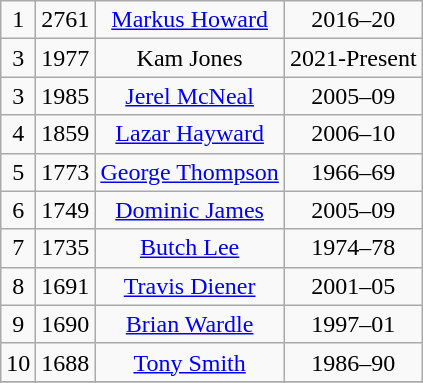<table class="wikitable" style="text-align:center">
<tr>
<td>1</td>
<td>2761</td>
<td><a href='#'>Markus Howard</a></td>
<td>2016–20</td>
</tr>
<tr>
<td>3</td>
<td>1977</td>
<td>Kam Jones</td>
<td>2021-Present</td>
</tr>
<tr>
<td>3</td>
<td>1985</td>
<td><a href='#'>Jerel McNeal</a></td>
<td>2005–09</td>
</tr>
<tr>
<td>4</td>
<td>1859</td>
<td><a href='#'>Lazar Hayward</a></td>
<td>2006–10</td>
</tr>
<tr>
<td>5</td>
<td>1773</td>
<td><a href='#'>George Thompson</a></td>
<td>1966–69</td>
</tr>
<tr>
<td>6</td>
<td>1749</td>
<td><a href='#'>Dominic James</a></td>
<td>2005–09</td>
</tr>
<tr>
<td>7</td>
<td>1735</td>
<td><a href='#'>Butch Lee</a></td>
<td>1974–78</td>
</tr>
<tr>
<td>8</td>
<td>1691</td>
<td><a href='#'>Travis Diener</a></td>
<td>2001–05</td>
</tr>
<tr>
<td>9</td>
<td>1690</td>
<td><a href='#'>Brian Wardle</a></td>
<td>1997–01</td>
</tr>
<tr>
<td>10</td>
<td>1688</td>
<td><a href='#'>Tony Smith</a></td>
<td>1986–90</td>
</tr>
<tr>
</tr>
</table>
